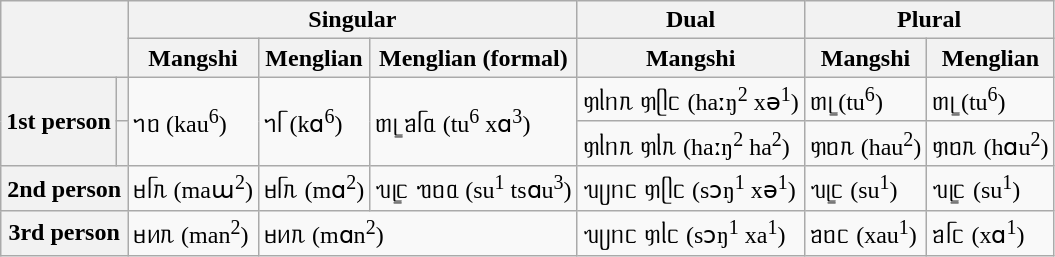<table class="wikitable">
<tr>
<th colspan="2" rowspan="2"></th>
<th colspan="3">Singular</th>
<th>Dual</th>
<th colspan="2">Plural</th>
</tr>
<tr>
<th>Mangshi</th>
<th>Menglian</th>
<th>Menglian (formal)</th>
<th>Mangshi</th>
<th>Mangshi</th>
<th>Menglian</th>
</tr>
<tr>
<th rowspan="2">1st person</th>
<th></th>
<td rowspan="2">ᥐᥝ (kau<sup>6</sup>)</td>
<td rowspan="2">ᥐᥬ (kɑ<sup>6</sup>)</td>
<td rowspan="2">ᥖᥧ ᥑᥬᥲ (tu<sup>6</sup> xɑ<sup>3</sup>)</td>
<td>ᥞᥣᥒᥰ ᥞᥫᥴ (haːŋ<sup>2</sup> xə<sup>1</sup>)</td>
<td>ᥖᥧ (tu<sup>6</sup>)</td>
<td>ᥖᥧ (tu<sup>6</sup>)</td>
</tr>
<tr>
<th></th>
<td>ᥞᥣᥒᥰ ᥞᥣᥰ (haːŋ<sup>2</sup> ha<sup>2</sup>)</td>
<td>ᥞᥝᥰ (hau<sup>2</sup>)</td>
<td>ᥞᥝᥰ (hɑu<sup>2</sup>)</td>
</tr>
<tr>
<th colspan="2">2nd person</th>
<td>ᥛᥬᥰ (maɯ<sup>2</sup>)</td>
<td>ᥛᥬᥰ (mɑ<sup>2</sup>)</td>
<td>ᥔᥧᥴ ᥓᥝᥲ (su<sup>1</sup> tsɑu<sup>3</sup>)</td>
<td>ᥔᥩᥒᥴ ᥞᥫᥴ (sɔŋ<sup>1</sup> xə<sup>1</sup>)</td>
<td>ᥔᥧᥴ (su<sup>1</sup>)</td>
<td>ᥔᥧᥴ (su<sup>1</sup>)</td>
</tr>
<tr>
<th colspan="2">3rd person</th>
<td>ᥛᥢᥰ (man<sup>2</sup>)</td>
<td colspan="2">ᥛᥢᥰ (mɑn<sup>2</sup>)</td>
<td>ᥔᥩᥒᥴ ᥞᥣᥴ (sɔŋ<sup>1</sup> xa<sup>1</sup>)</td>
<td>ᥑᥝᥴ (xau<sup>1</sup>)</td>
<td>ᥑᥬᥴ (xɑ<sup>1</sup>)</td>
</tr>
</table>
